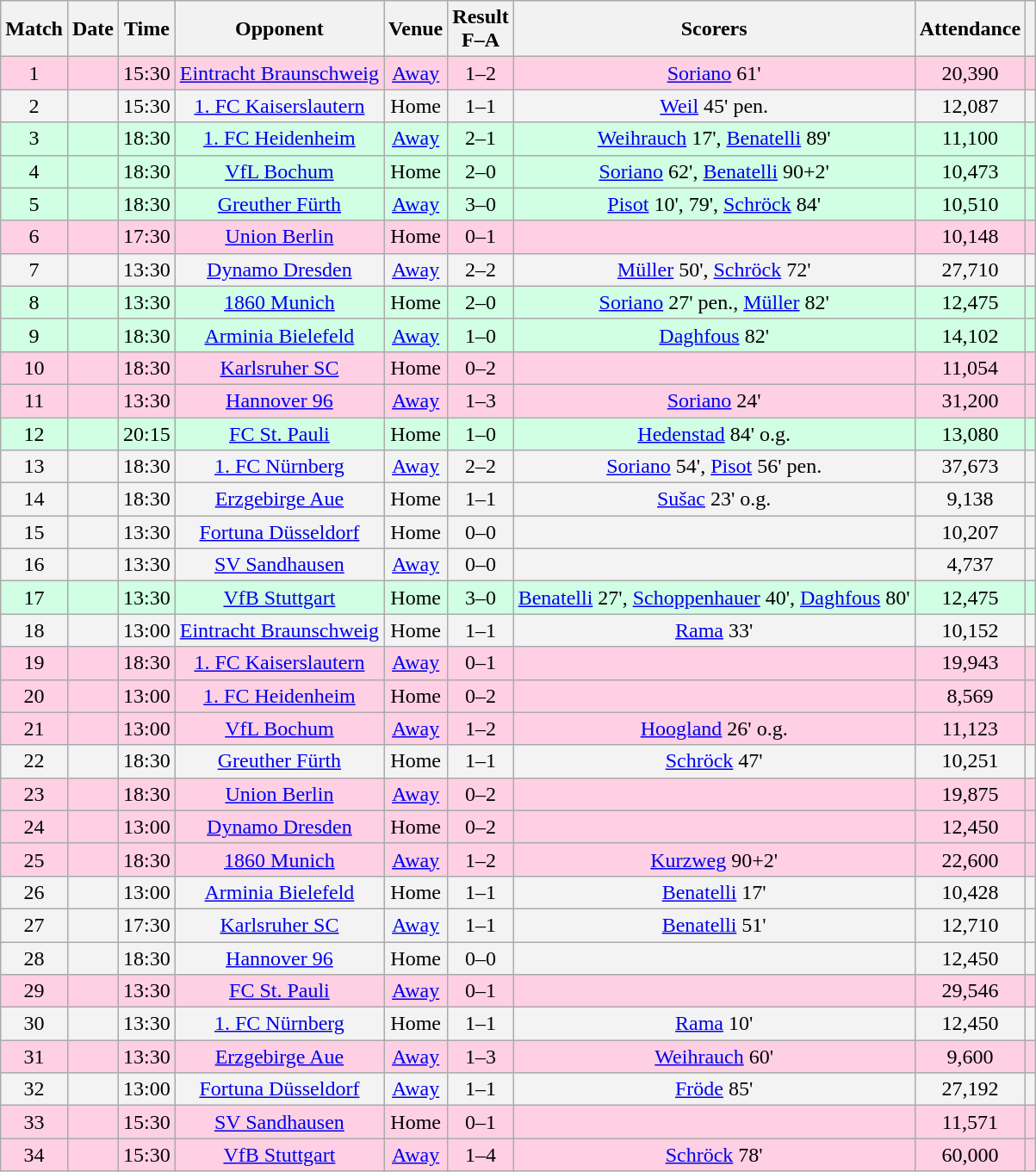<table class="wikitable sortable" style="text-align:center">
<tr>
<th>Match</th>
<th>Date</th>
<th>Time</th>
<th>Opponent</th>
<th>Venue</th>
<th>Result<br>F–A</th>
<th class="unsortable">Scorers</th>
<th>Attendance</th>
<th class="unsortable"></th>
</tr>
<tr bgcolor="#ffd0e3">
<td>1</td>
<td></td>
<td>15:30</td>
<td><a href='#'>Eintracht Braunschweig</a></td>
<td><a href='#'>Away</a></td>
<td>1–2</td>
<td><a href='#'>Soriano</a> 61'</td>
<td>20,390</td>
<td></td>
</tr>
<tr bgcolor="#f3f3f3">
<td>2</td>
<td></td>
<td>15:30</td>
<td><a href='#'>1. FC Kaiserslautern</a></td>
<td>Home</td>
<td>1–1</td>
<td><a href='#'>Weil</a> 45' pen.</td>
<td>12,087</td>
<td></td>
</tr>
<tr bgcolor="#d0ffe3">
<td>3</td>
<td></td>
<td>18:30</td>
<td><a href='#'>1. FC Heidenheim</a></td>
<td><a href='#'>Away</a></td>
<td>2–1</td>
<td><a href='#'>Weihrauch</a> 17', <a href='#'>Benatelli</a> 89'</td>
<td>11,100</td>
<td></td>
</tr>
<tr bgcolor="#d0ffe3">
<td>4</td>
<td></td>
<td>18:30</td>
<td><a href='#'>VfL Bochum</a></td>
<td>Home</td>
<td>2–0</td>
<td><a href='#'>Soriano</a> 62', <a href='#'>Benatelli</a> 90+2'</td>
<td>10,473</td>
<td></td>
</tr>
<tr bgcolor="#d0ffe3">
<td>5</td>
<td></td>
<td>18:30</td>
<td><a href='#'>Greuther Fürth</a></td>
<td><a href='#'>Away</a></td>
<td>3–0</td>
<td><a href='#'>Pisot</a> 10', 79', <a href='#'>Schröck</a> 84'</td>
<td>10,510</td>
<td></td>
</tr>
<tr bgcolor="#ffd0e3">
<td>6</td>
<td></td>
<td>17:30</td>
<td><a href='#'>Union Berlin</a></td>
<td>Home</td>
<td>0–1</td>
<td></td>
<td>10,148</td>
<td></td>
</tr>
<tr bgcolor="#f3f3f3">
<td>7</td>
<td></td>
<td>13:30</td>
<td><a href='#'>Dynamo Dresden</a></td>
<td><a href='#'>Away</a></td>
<td>2–2</td>
<td><a href='#'>Müller</a> 50', <a href='#'>Schröck</a> 72'</td>
<td>27,710</td>
<td></td>
</tr>
<tr bgcolor="#d0ffe3">
<td>8</td>
<td></td>
<td>13:30</td>
<td><a href='#'>1860 Munich</a></td>
<td>Home</td>
<td>2–0</td>
<td><a href='#'>Soriano</a> 27' pen., <a href='#'>Müller</a> 82'</td>
<td>12,475</td>
<td></td>
</tr>
<tr bgcolor="#d0ffe3">
<td>9</td>
<td></td>
<td>18:30</td>
<td><a href='#'>Arminia Bielefeld</a></td>
<td><a href='#'>Away</a></td>
<td>1–0</td>
<td><a href='#'>Daghfous</a> 82'</td>
<td>14,102</td>
<td></td>
</tr>
<tr bgcolor="#ffd0e3">
<td>10</td>
<td></td>
<td>18:30</td>
<td><a href='#'>Karlsruher SC</a></td>
<td>Home</td>
<td>0–2</td>
<td></td>
<td>11,054</td>
<td></td>
</tr>
<tr bgcolor="#ffd0e3">
<td>11</td>
<td></td>
<td>13:30</td>
<td><a href='#'>Hannover 96</a></td>
<td><a href='#'>Away</a></td>
<td>1–3</td>
<td><a href='#'>Soriano</a> 24'</td>
<td>31,200</td>
<td></td>
</tr>
<tr bgcolor="#d0ffe3">
<td>12</td>
<td></td>
<td>20:15</td>
<td><a href='#'>FC St. Pauli</a></td>
<td>Home</td>
<td>1–0</td>
<td><a href='#'>Hedenstad</a> 84' o.g.</td>
<td>13,080</td>
<td></td>
</tr>
<tr bgcolor="#f3f3f3">
<td>13</td>
<td></td>
<td>18:30</td>
<td><a href='#'>1. FC Nürnberg</a></td>
<td><a href='#'>Away</a></td>
<td>2–2</td>
<td><a href='#'>Soriano</a> 54', <a href='#'>Pisot</a> 56' pen.</td>
<td>37,673</td>
<td></td>
</tr>
<tr bgcolor="#f3f3f3">
<td>14</td>
<td></td>
<td>18:30</td>
<td><a href='#'>Erzgebirge Aue</a></td>
<td>Home</td>
<td>1–1</td>
<td><a href='#'>Sušac</a> 23' o.g.</td>
<td>9,138</td>
<td></td>
</tr>
<tr bgcolor="#f3f3f3">
<td>15</td>
<td></td>
<td>13:30</td>
<td><a href='#'>Fortuna Düsseldorf</a></td>
<td>Home</td>
<td>0–0</td>
<td></td>
<td>10,207</td>
<td></td>
</tr>
<tr bgcolor="#f3f3f3">
<td>16</td>
<td></td>
<td>13:30</td>
<td><a href='#'>SV Sandhausen</a></td>
<td><a href='#'>Away</a></td>
<td>0–0</td>
<td></td>
<td>4,737</td>
<td></td>
</tr>
<tr bgcolor="#d0ffe3">
<td>17</td>
<td></td>
<td>13:30</td>
<td><a href='#'>VfB Stuttgart</a></td>
<td>Home</td>
<td>3–0</td>
<td><a href='#'>Benatelli</a> 27', <a href='#'>Schoppenhauer</a> 40', <a href='#'>Daghfous</a> 80'</td>
<td>12,475</td>
<td></td>
</tr>
<tr bgcolor="#f3f3f3">
<td>18</td>
<td></td>
<td>13:00</td>
<td><a href='#'>Eintracht Braunschweig</a></td>
<td>Home</td>
<td>1–1</td>
<td><a href='#'>Rama</a> 33'</td>
<td>10,152</td>
<td></td>
</tr>
<tr bgcolor="#ffd0e3">
<td>19</td>
<td></td>
<td>18:30</td>
<td><a href='#'>1. FC Kaiserslautern</a></td>
<td><a href='#'>Away</a></td>
<td>0–1</td>
<td></td>
<td>19,943</td>
<td></td>
</tr>
<tr bgcolor="#ffd0e3">
<td>20</td>
<td></td>
<td>13:00</td>
<td><a href='#'>1. FC Heidenheim</a></td>
<td>Home</td>
<td>0–2</td>
<td></td>
<td>8,569</td>
<td></td>
</tr>
<tr bgcolor="#ffd0e3">
<td>21</td>
<td></td>
<td>13:00</td>
<td><a href='#'>VfL Bochum</a></td>
<td><a href='#'>Away</a></td>
<td>1–2</td>
<td><a href='#'>Hoogland</a> 26' o.g.</td>
<td>11,123</td>
<td></td>
</tr>
<tr bgcolor="#f3f3f3">
<td>22</td>
<td></td>
<td>18:30</td>
<td><a href='#'>Greuther Fürth</a></td>
<td>Home</td>
<td>1–1</td>
<td><a href='#'>Schröck</a> 47'</td>
<td>10,251</td>
<td></td>
</tr>
<tr bgcolor="#ffd0e3">
<td>23</td>
<td></td>
<td>18:30</td>
<td><a href='#'>Union Berlin</a></td>
<td><a href='#'>Away</a></td>
<td>0–2</td>
<td></td>
<td>19,875</td>
<td></td>
</tr>
<tr bgcolor="#ffd0e3">
<td>24</td>
<td></td>
<td>13:00</td>
<td><a href='#'>Dynamo Dresden</a></td>
<td>Home</td>
<td>0–2</td>
<td></td>
<td>12,450</td>
<td></td>
</tr>
<tr bgcolor="#ffd0e3">
<td>25</td>
<td></td>
<td>18:30</td>
<td><a href='#'>1860 Munich</a></td>
<td><a href='#'>Away</a></td>
<td>1–2</td>
<td><a href='#'>Kurzweg</a> 90+2'</td>
<td>22,600</td>
<td></td>
</tr>
<tr bgcolor="#f3f3f3">
<td>26</td>
<td></td>
<td>13:00</td>
<td><a href='#'>Arminia Bielefeld</a></td>
<td>Home</td>
<td>1–1</td>
<td><a href='#'>Benatelli</a> 17'</td>
<td>10,428</td>
<td></td>
</tr>
<tr bgcolor="#f3f3f3">
<td>27</td>
<td></td>
<td>17:30</td>
<td><a href='#'>Karlsruher SC</a></td>
<td><a href='#'>Away</a></td>
<td>1–1</td>
<td><a href='#'>Benatelli</a> 51'</td>
<td>12,710</td>
<td></td>
</tr>
<tr bgcolor="#f3f3f3">
<td>28</td>
<td></td>
<td>18:30</td>
<td><a href='#'>Hannover 96</a></td>
<td>Home</td>
<td>0–0</td>
<td></td>
<td>12,450</td>
<td></td>
</tr>
<tr bgcolor="#ffd0e3">
<td>29</td>
<td></td>
<td>13:30</td>
<td><a href='#'>FC St. Pauli</a></td>
<td><a href='#'>Away</a></td>
<td>0–1</td>
<td></td>
<td>29,546</td>
<td></td>
</tr>
<tr bgcolor="#f3f3f3">
<td>30</td>
<td></td>
<td>13:30</td>
<td><a href='#'>1. FC Nürnberg</a></td>
<td>Home</td>
<td>1–1</td>
<td><a href='#'>Rama</a> 10'</td>
<td>12,450</td>
<td></td>
</tr>
<tr bgcolor="#ffd0e3">
<td>31</td>
<td></td>
<td>13:30</td>
<td><a href='#'>Erzgebirge Aue</a></td>
<td><a href='#'>Away</a></td>
<td>1–3</td>
<td><a href='#'>Weihrauch</a> 60'</td>
<td>9,600</td>
<td></td>
</tr>
<tr bgcolor="#f3f3f3">
<td>32</td>
<td></td>
<td>13:00</td>
<td><a href='#'>Fortuna Düsseldorf</a></td>
<td><a href='#'>Away</a></td>
<td>1–1</td>
<td><a href='#'>Fröde</a> 85'</td>
<td>27,192</td>
<td></td>
</tr>
<tr bgcolor="#ffd0e3">
<td>33</td>
<td></td>
<td>15:30</td>
<td><a href='#'>SV Sandhausen</a></td>
<td>Home</td>
<td>0–1</td>
<td></td>
<td>11,571</td>
<td></td>
</tr>
<tr bgcolor="#ffd0e3">
<td>34</td>
<td></td>
<td>15:30</td>
<td><a href='#'>VfB Stuttgart</a></td>
<td><a href='#'>Away</a></td>
<td>1–4</td>
<td><a href='#'>Schröck</a> 78'</td>
<td>60,000</td>
<td></td>
</tr>
</table>
